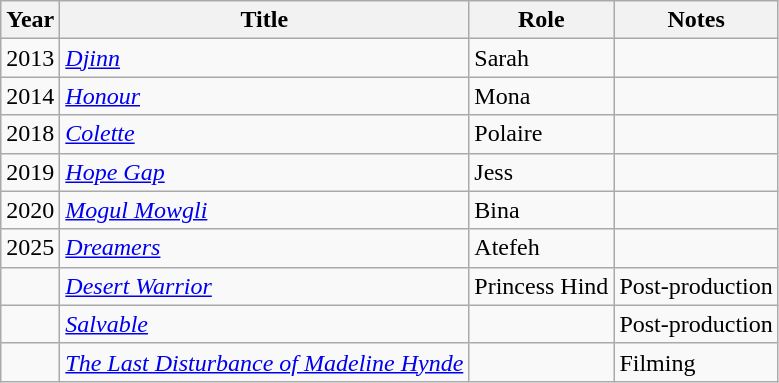<table class="wikitable sortable">
<tr>
<th>Year</th>
<th>Title</th>
<th>Role</th>
<th class="unsortable">Notes</th>
</tr>
<tr>
<td>2013</td>
<td><em><a href='#'>Djinn</a></em></td>
<td>Sarah</td>
<td></td>
</tr>
<tr>
<td>2014</td>
<td><em><a href='#'>Honour</a></em></td>
<td>Mona</td>
<td></td>
</tr>
<tr>
<td>2018</td>
<td><em><a href='#'>Colette</a></em></td>
<td>Polaire</td>
<td></td>
</tr>
<tr>
<td>2019</td>
<td><em><a href='#'>Hope Gap</a></em></td>
<td>Jess</td>
<td></td>
</tr>
<tr>
<td>2020</td>
<td><em><a href='#'>Mogul Mowgli</a></em></td>
<td>Bina</td>
<td></td>
</tr>
<tr>
<td>2025</td>
<td><em><a href='#'>Dreamers</a></em></td>
<td>Atefeh</td>
<td></td>
</tr>
<tr>
<td></td>
<td><em><a href='#'>Desert Warrior</a></em></td>
<td>Princess Hind</td>
<td>Post-production</td>
</tr>
<tr>
<td></td>
<td><em><a href='#'>Salvable</a></em></td>
<td></td>
<td>Post-production</td>
</tr>
<tr>
<td></td>
<td><em><a href='#'>The Last Disturbance of Madeline Hynde</a></em></td>
<td></td>
<td>Filming</td>
</tr>
</table>
